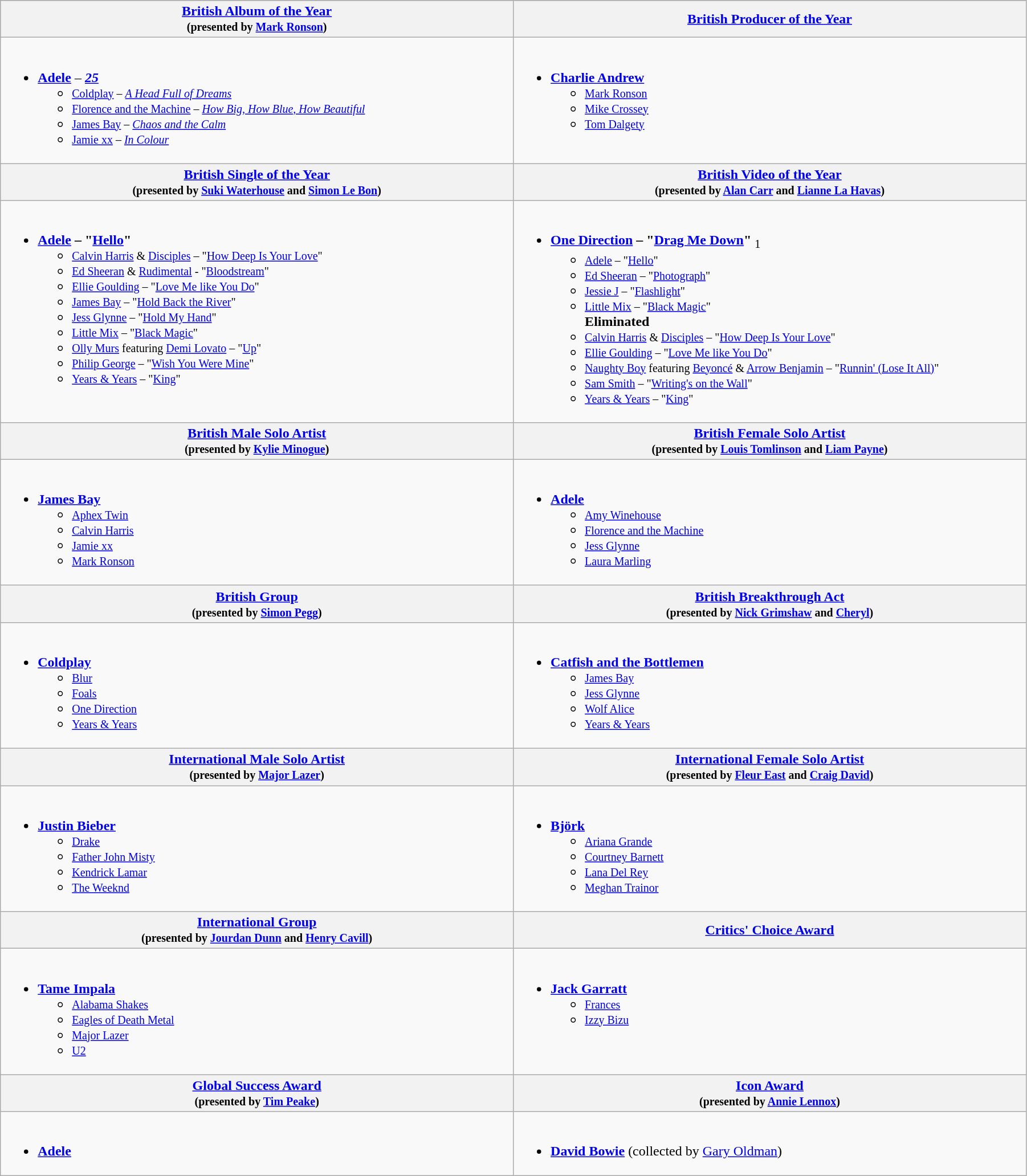<table class="wikitable" style="width:95%">
<tr bgcolor="#bebebe">
<th width="50%"><a href='#'>British Album of the Year</a><br><small>(presented by <a href='#'>Mark Ronson</a>)</small></th>
<th width="50%"><a href='#'>British Producer of the Year</a></th>
</tr>
<tr>
<td valign="top"><br><ul><li><strong><a href='#'>Adele</a></strong> – <strong><em><a href='#'>25</a></em></strong><ul><li><small><a href='#'>Coldplay</a> – <em><a href='#'>A Head Full of Dreams</a></em></small></li><li><small><a href='#'>Florence and the Machine</a> – <em><a href='#'>How Big, How Blue, How Beautiful</a></em></small></li><li><small><a href='#'>James Bay</a> – <em><a href='#'>Chaos and the Calm</a></em></small></li><li><small><a href='#'>Jamie xx</a> – <em><a href='#'>In Colour</a></em></small></li></ul></li></ul></td>
<td valign="top"><br><ul><li><strong><a href='#'>Charlie Andrew</a></strong><ul><li><small><a href='#'>Mark Ronson</a></small></li><li><small><a href='#'>Mike Crossey</a></small></li><li><small><a href='#'>Tom Dalgety</a></small></li></ul></li></ul></td>
</tr>
<tr>
<th width="50%"><a href='#'>British Single of the Year</a><br><small>(presented by <a href='#'>Suki Waterhouse</a> and <a href='#'>Simon Le Bon</a>)</small></th>
<th width="50%"><a href='#'>British Video of the Year</a><br><small>(presented by <a href='#'>Alan Carr</a> and <a href='#'>Lianne La Havas</a>)</small></th>
</tr>
<tr>
<td valign="top"><br><ul><li><strong><a href='#'>Adele</a> – "<a href='#'>Hello</a>"</strong><ul><li><small><a href='#'>Calvin Harris</a> & <a href='#'>Disciples</a> – "<a href='#'>How Deep Is Your Love</a>"</small></li><li><small><a href='#'>Ed Sheeran</a> & <a href='#'>Rudimental</a> - "<a href='#'>Bloodstream</a>"</small></li><li><small><a href='#'>Ellie Goulding</a> – "<a href='#'>Love Me like You Do</a>"</small></li><li><small><a href='#'>James Bay</a> – "<a href='#'>Hold Back the River</a>"</small></li><li><small><a href='#'>Jess Glynne</a> – "<a href='#'>Hold My Hand</a>"</small></li><li><small><a href='#'>Little Mix</a> – "<a href='#'>Black Magic</a>"</small></li><li><small><a href='#'>Olly Murs</a> featuring  <a href='#'>Demi Lovato</a> – "<a href='#'>Up</a>"</small></li><li><small><a href='#'>Philip George</a> – "<a href='#'>Wish You Were Mine</a>"</small></li><li><small><a href='#'>Years & Years</a> – "<a href='#'>King</a>"</small></li></ul></li></ul></td>
<td valign="top"><br><ul><li><strong><a href='#'>One Direction</a> – "<a href='#'>Drag Me Down</a>"</strong> <sub>1</sub><ul><li><small><a href='#'>Adele</a> – "<a href='#'>Hello</a>"</small></li><li><small><a href='#'>Ed Sheeran</a> – "<a href='#'>Photograph</a>"</small></li><li><small><a href='#'>Jessie J</a> – "<a href='#'>Flashlight</a>"</small></li><li><small><a href='#'>Little Mix</a> – "<a href='#'>Black Magic</a>"</small><br><strong>Eliminated</strong></li><li><small><a href='#'>Calvin Harris</a> & <a href='#'>Disciples</a> – "<a href='#'>How Deep Is Your Love</a>"</small></li><li><small><a href='#'>Ellie Goulding</a> – "<a href='#'>Love Me like You Do</a>"</small></li><li><small><a href='#'>Naughty Boy</a> featuring <a href='#'>Beyoncé</a> & <a href='#'>Arrow Benjamin</a> – "<a href='#'>Runnin' (Lose It All)</a>"</small></li><li><small><a href='#'>Sam Smith</a> – "<a href='#'>Writing's on the Wall</a>"</small></li><li><small><a href='#'>Years & Years</a> – "<a href='#'>King</a>"</small></li></ul></li></ul></td>
</tr>
<tr>
<th width="50%"><a href='#'>British Male Solo Artist</a><br><small>(presented by <a href='#'>Kylie Minogue</a>)</small></th>
<th width="50%"><a href='#'>British Female Solo Artist</a><br><small>(presented by <a href='#'>Louis Tomlinson</a> and <a href='#'>Liam Payne</a>)</small></th>
</tr>
<tr>
<td valign="top"><br><ul><li><strong><a href='#'>James Bay</a></strong><ul><li><small><a href='#'>Aphex Twin</a></small></li><li><small><a href='#'>Calvin Harris</a></small></li><li><small><a href='#'>Jamie xx</a></small></li><li><small><a href='#'>Mark Ronson</a></small></li></ul></li></ul></td>
<td valign="top"><br><ul><li><strong><a href='#'>Adele</a></strong><ul><li><small><a href='#'>Amy Winehouse</a></small></li><li><small><a href='#'>Florence and the Machine</a></small></li><li><small><a href='#'>Jess Glynne</a></small></li><li><small><a href='#'>Laura Marling</a></small></li></ul></li></ul></td>
</tr>
<tr>
<th width="50%"><a href='#'>British Group</a><br><small>(presented by <a href='#'>Simon Pegg</a>)</small></th>
<th width="50%"><a href='#'>British Breakthrough Act</a><br><small>(presented by <a href='#'>Nick Grimshaw</a> and <a href='#'>Cheryl</a>)</small></th>
</tr>
<tr>
<td valign="top"><br><ul><li><strong><a href='#'>Coldplay</a></strong><ul><li><small><a href='#'>Blur</a></small></li><li><small><a href='#'>Foals</a></small></li><li><small><a href='#'>One Direction</a></small></li><li><small><a href='#'>Years & Years</a></small></li></ul></li></ul></td>
<td valign="top"><br><ul><li><strong><a href='#'>Catfish and the Bottlemen</a></strong><ul><li><small><a href='#'>James Bay</a></small></li><li><small><a href='#'>Jess Glynne</a></small></li><li><small><a href='#'>Wolf Alice</a></small></li><li><small><a href='#'>Years & Years</a></small></li></ul></li></ul></td>
</tr>
<tr>
<th width="50%"><a href='#'>International Male Solo Artist</a><br><small>(presented by <a href='#'>Major Lazer</a>)</small></th>
<th width="50%"><a href='#'>International Female Solo Artist</a><br><small>(presented by <a href='#'>Fleur East</a> and <a href='#'>Craig David</a>)</small></th>
</tr>
<tr>
<td valign="top"><br><ul><li><strong><a href='#'>Justin Bieber</a></strong><ul><li><small><a href='#'>Drake</a></small></li><li><small><a href='#'>Father John Misty</a></small></li><li><small><a href='#'>Kendrick Lamar</a></small></li><li><small><a href='#'>The Weeknd</a></small></li></ul></li></ul></td>
<td valign="top"><br><ul><li><strong><a href='#'>Björk</a></strong><ul><li><small><a href='#'>Ariana Grande</a></small></li><li><small><a href='#'>Courtney Barnett</a></small></li><li><small><a href='#'>Lana Del Rey</a></small></li><li><small><a href='#'>Meghan Trainor</a></small></li></ul></li></ul></td>
</tr>
<tr>
<th width="50%"><a href='#'>International Group</a><br><small>(presented by <a href='#'>Jourdan Dunn</a> and <a href='#'>Henry Cavill</a>)</small></th>
<th width="50%"><a href='#'>Critics' Choice Award</a></th>
</tr>
<tr>
<td valign="top"><br><ul><li><strong><a href='#'>Tame Impala</a></strong><ul><li><small><a href='#'>Alabama Shakes</a></small></li><li><small><a href='#'>Eagles of Death Metal</a></small></li><li><small><a href='#'>Major Lazer</a></small></li><li><small><a href='#'>U2</a></small></li></ul></li></ul></td>
<td valign="top"><br><ul><li><strong><a href='#'>Jack Garratt</a></strong><ul><li><small><a href='#'>Frances</a></small></li><li><small><a href='#'>Izzy Bizu</a></small></li></ul></li></ul></td>
</tr>
<tr>
<th width="50%"><a href='#'>Global Success Award</a><br><small>(presented by <a href='#'>Tim Peake</a>)</small></th>
<th width="50%"><a href='#'>Icon Award</a><br><small>(presented by <a href='#'>Annie Lennox</a>)</small></th>
</tr>
<tr>
<td valign="top"><br><ul><li><strong><a href='#'>Adele</a></strong></li></ul></td>
<td valign="top"><br><ul><li><strong><a href='#'>David Bowie</a></strong> (collected by <a href='#'>Gary Oldman</a>)</li></ul></td>
</tr>
</table>
